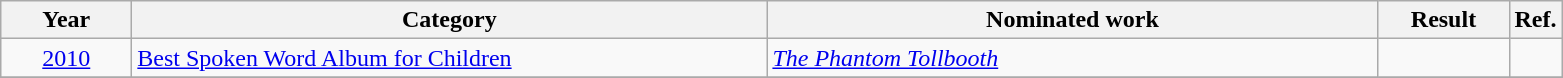<table class=wikitable>
<tr>
<th scope="col" style="width:5em;">Year</th>
<th scope="col" style="width:26em;">Category</th>
<th scope="col" style="width:25em;">Nominated work</th>
<th scope="col" style="width:5em;">Result</th>
<th>Ref.</th>
</tr>
<tr>
<td style="text-align:center;",><a href='#'>2010</a></td>
<td><a href='#'>Best Spoken Word Album for Children</a></td>
<td><em><a href='#'>The Phantom Tollbooth</a></em></td>
<td></td>
<td></td>
</tr>
<tr>
</tr>
</table>
